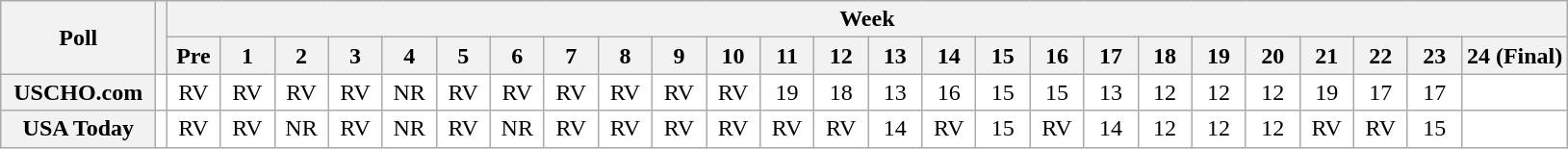<table class="wikitable" style="white-space:nowrap;">
<tr>
<th scope="col" width="100" rowspan="2">Poll</th>
<th rowspan="2"></th>
<th colspan="25">Week</th>
</tr>
<tr>
<th scope="col" width="30">Pre</th>
<th scope="col" width="30">1</th>
<th scope="col" width="30">2</th>
<th scope="col" width="30">3</th>
<th scope="col" width="30">4</th>
<th scope="col" width="30">5</th>
<th scope="col" width="30">6</th>
<th scope="col" width="30">7</th>
<th scope="col" width="30">8</th>
<th scope="col" width="30">9</th>
<th scope="col" width="30">10</th>
<th scope="col" width="30">11</th>
<th scope="col" width="30">12</th>
<th scope="col" width="30">13</th>
<th scope="col" width="30">14</th>
<th scope="col" width="30">15</th>
<th scope="col" width="30">16</th>
<th scope="col" width="30">17</th>
<th scope="col" width="30">18</th>
<th scope="col" width="30">19</th>
<th scope="col" width="30">20</th>
<th scope="col" width="30">21</th>
<th scope="col" width="30">22</th>
<th scope="col" width="30">23</th>
<th scope="col" width="30">24 (Final)</th>
</tr>
<tr style="text-align:center;">
<th>USCHO.com</th>
<td bgcolor=FFFFFF></td>
<td bgcolor=FFFFFF>RV</td>
<td bgcolor=FFFFFF>RV</td>
<td bgcolor=FFFFFF>RV</td>
<td bgcolor=FFFFFF>RV</td>
<td bgcolor=FFFFFF>NR</td>
<td bgcolor=FFFFFF>RV</td>
<td bgcolor=FFFFFF>RV</td>
<td bgcolor=FFFFFF>RV</td>
<td bgcolor=FFFFFF>RV</td>
<td bgcolor=FFFFFF>RV</td>
<td bgcolor=FFFFFF>RV</td>
<td bgcolor=FFFFFF>19</td>
<td bgcolor=FFFFFF>18</td>
<td bgcolor=FFFFFF>13</td>
<td bgcolor=FFFFFF>16</td>
<td bgcolor=FFFFFF>15</td>
<td bgcolor=FFFFFF>15</td>
<td bgcolor=FFFFFF>13</td>
<td bgcolor=FFFFFF>12</td>
<td bgcolor=FFFFFF>12</td>
<td bgcolor=FFFFFF>12</td>
<td bgcolor=FFFFFF>19</td>
<td bgcolor=FFFFFF>17</td>
<td bgcolor=FFFFFF>17</td>
<td bgcolor=FFFFFF></td>
</tr>
<tr style="text-align:center;">
<th>USA Today</th>
<td bgcolor=FFFFFF></td>
<td bgcolor=FFFFFF>RV</td>
<td bgcolor=FFFFFF>RV</td>
<td bgcolor=FFFFFF>NR</td>
<td bgcolor=FFFFFF>RV</td>
<td bgcolor=FFFFFF>NR</td>
<td bgcolor=FFFFFF>RV</td>
<td bgcolor=FFFFFF>NR</td>
<td bgcolor=FFFFFF>RV</td>
<td bgcolor=FFFFFF>RV</td>
<td bgcolor=FFFFFF>RV</td>
<td bgcolor=FFFFFF>RV</td>
<td bgcolor=FFFFFF>RV</td>
<td bgcolor=FFFFFF>RV</td>
<td bgcolor=FFFFFF>14</td>
<td bgcolor=FFFFFF>RV</td>
<td bgcolor=FFFFFF>15</td>
<td bgcolor=FFFFFF>RV</td>
<td bgcolor=FFFFFF>14</td>
<td bgcolor=FFFFFF>12</td>
<td bgcolor=FFFFFF>12</td>
<td bgcolor=FFFFFF>12</td>
<td bgcolor=FFFFFF>RV</td>
<td bgcolor=FFFFFF>RV</td>
<td bgcolor=FFFFFF>15</td>
<td bgcolor=FFFFFF></td>
</tr>
</table>
